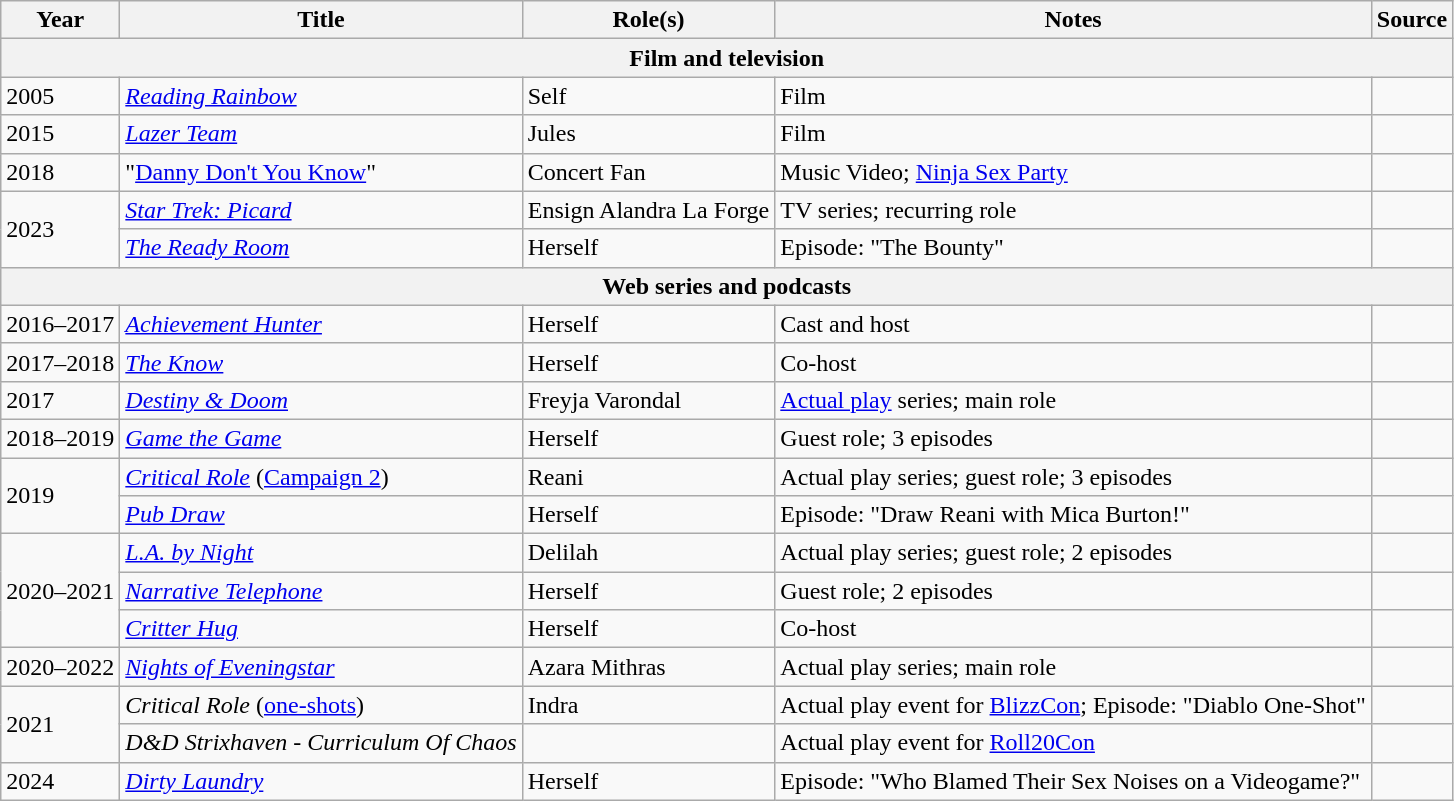<table class="wikitable sortable">
<tr>
<th>Year</th>
<th>Title</th>
<th>Role(s)</th>
<th>Notes</th>
<th>Source</th>
</tr>
<tr>
<th colspan="5">Film and television</th>
</tr>
<tr>
<td>2005</td>
<td><em><a href='#'>Reading Rainbow</a></em></td>
<td>Self</td>
<td>Film</td>
<td></td>
</tr>
<tr>
<td>2015</td>
<td><em><a href='#'>Lazer Team</a></em></td>
<td>Jules</td>
<td>Film</td>
<td></td>
</tr>
<tr>
<td>2018</td>
<td>"<a href='#'>Danny Don't You Know</a>"</td>
<td>Concert Fan</td>
<td>Music Video; <a href='#'>Ninja Sex Party</a></td>
<td></td>
</tr>
<tr>
<td rowspan="2">2023</td>
<td><em><a href='#'>Star Trek: Picard</a></em></td>
<td>Ensign Alandra La Forge</td>
<td>TV series; recurring role</td>
<td></td>
</tr>
<tr>
<td><em><a href='#'>The Ready Room</a></em></td>
<td>Herself</td>
<td>Episode: "The Bounty"</td>
</tr>
<tr>
<th colspan="5">Web series and podcasts</th>
</tr>
<tr>
<td>2016–2017</td>
<td><em><a href='#'>Achievement Hunter</a></em></td>
<td>Herself</td>
<td>Cast and host</td>
<td></td>
</tr>
<tr>
<td>2017–2018</td>
<td><em><a href='#'>The Know</a></em></td>
<td>Herself</td>
<td>Co-host</td>
<td></td>
</tr>
<tr>
<td>2017</td>
<td><em><a href='#'>Destiny & Doom</a></em></td>
<td>Freyja Varondal</td>
<td><a href='#'>Actual play</a> series; main role</td>
<td></td>
</tr>
<tr>
<td>2018–2019</td>
<td><em><a href='#'>Game the Game</a></em></td>
<td>Herself</td>
<td>Guest role; 3 episodes</td>
<td></td>
</tr>
<tr>
<td rowspan="2">2019</td>
<td><em><a href='#'>Critical Role</a></em> (<a href='#'>Campaign 2</a>)</td>
<td>Reani</td>
<td>Actual play series; guest role; 3 episodes</td>
<td></td>
</tr>
<tr>
<td><em><a href='#'>Pub Draw</a></em></td>
<td>Herself</td>
<td>Episode: "Draw Reani with Mica Burton!"</td>
<td></td>
</tr>
<tr>
<td rowspan="3">2020–2021</td>
<td><em><a href='#'>L.A. by Night</a></em></td>
<td>Delilah</td>
<td>Actual play series; guest role; 2 episodes</td>
<td></td>
</tr>
<tr>
<td><em><a href='#'>Narrative Telephone</a></em></td>
<td>Herself</td>
<td>Guest role; 2 episodes</td>
<td></td>
</tr>
<tr>
<td><em><a href='#'>Critter Hug</a></em></td>
<td>Herself</td>
<td>Co-host</td>
<td></td>
</tr>
<tr>
<td>2020–2022</td>
<td><em><a href='#'>Nights of Eveningstar</a></em></td>
<td>Azara Mithras</td>
<td>Actual play series; main role</td>
<td></td>
</tr>
<tr>
<td rowspan="2">2021</td>
<td><em>Critical Role</em> (<a href='#'>one-shots</a>)</td>
<td>Indra</td>
<td>Actual play event for <a href='#'>BlizzCon</a>; Episode: "Diablo One-Shot"</td>
<td></td>
</tr>
<tr>
<td><em>D&D Strixhaven - Curriculum Of Chaos</em></td>
<td></td>
<td>Actual play event for <a href='#'>Roll20Con</a></td>
<td></td>
</tr>
<tr>
<td>2024</td>
<td><em><a href='#'>Dirty Laundry</a></em></td>
<td>Herself</td>
<td>Episode: "Who Blamed Their Sex Noises on a Videogame?"</td>
<td></td>
</tr>
</table>
